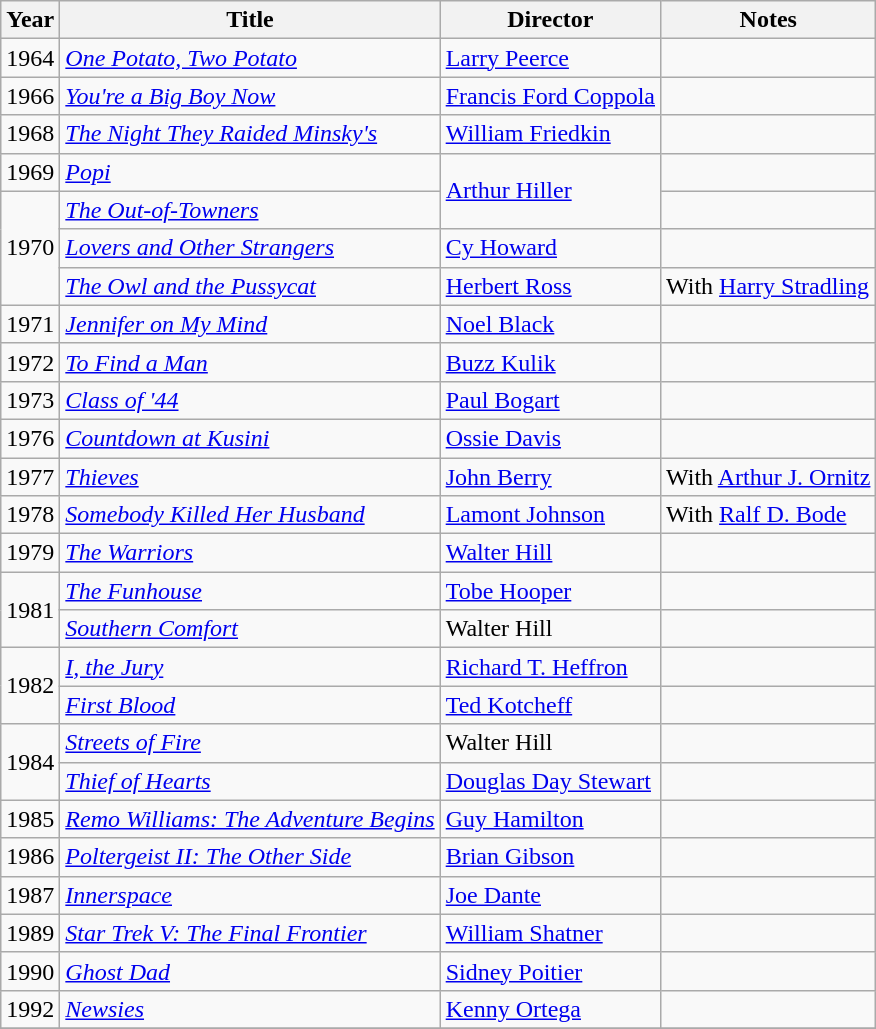<table class="wikitable">
<tr>
<th>Year</th>
<th>Title</th>
<th>Director</th>
<th>Notes</th>
</tr>
<tr>
<td>1964</td>
<td><em><a href='#'>One Potato, Two Potato</a></em></td>
<td><a href='#'>Larry Peerce</a></td>
<td></td>
</tr>
<tr>
<td>1966</td>
<td><em><a href='#'>You're a Big Boy Now</a></em></td>
<td><a href='#'>Francis Ford Coppola</a></td>
<td></td>
</tr>
<tr>
<td>1968</td>
<td><em><a href='#'>The Night They Raided Minsky's</a></em></td>
<td><a href='#'>William Friedkin</a></td>
<td></td>
</tr>
<tr>
<td>1969</td>
<td><em><a href='#'>Popi</a></em></td>
<td rowspan=2><a href='#'>Arthur Hiller</a></td>
<td></td>
</tr>
<tr>
<td rowspan=3>1970</td>
<td><em><a href='#'>The Out-of-Towners</a></em></td>
<td></td>
</tr>
<tr>
<td><em><a href='#'>Lovers and Other Strangers</a></em></td>
<td><a href='#'>Cy Howard</a></td>
<td></td>
</tr>
<tr>
<td><em><a href='#'>The Owl and the Pussycat</a></em></td>
<td><a href='#'>Herbert Ross</a></td>
<td>With <a href='#'>Harry Stradling</a></td>
</tr>
<tr>
<td>1971</td>
<td><em><a href='#'>Jennifer on My Mind</a></em></td>
<td><a href='#'>Noel Black</a></td>
<td></td>
</tr>
<tr>
<td>1972</td>
<td><em><a href='#'>To Find a Man</a></em></td>
<td><a href='#'>Buzz Kulik</a></td>
<td></td>
</tr>
<tr>
<td>1973</td>
<td><em><a href='#'>Class of '44</a></em></td>
<td><a href='#'>Paul Bogart</a></td>
<td></td>
</tr>
<tr>
<td>1976</td>
<td><em><a href='#'>Countdown at Kusini</a></em></td>
<td><a href='#'>Ossie Davis</a></td>
<td></td>
</tr>
<tr>
<td>1977</td>
<td><em><a href='#'>Thieves</a></em></td>
<td><a href='#'>John Berry</a></td>
<td>With <a href='#'>Arthur J. Ornitz</a></td>
</tr>
<tr>
<td>1978</td>
<td><em><a href='#'>Somebody Killed Her Husband</a></em></td>
<td><a href='#'>Lamont Johnson</a></td>
<td>With <a href='#'>Ralf D. Bode</a></td>
</tr>
<tr>
<td>1979</td>
<td><em><a href='#'>The Warriors</a></em></td>
<td><a href='#'>Walter Hill</a></td>
<td></td>
</tr>
<tr>
<td rowspan=2>1981</td>
<td><em><a href='#'>The Funhouse</a></em></td>
<td><a href='#'>Tobe Hooper</a></td>
<td></td>
</tr>
<tr>
<td><em><a href='#'>Southern Comfort</a></em></td>
<td>Walter Hill</td>
<td></td>
</tr>
<tr>
<td rowspan=2>1982</td>
<td><em><a href='#'>I, the Jury</a></em></td>
<td><a href='#'>Richard T. Heffron</a></td>
<td></td>
</tr>
<tr>
<td><em><a href='#'>First Blood</a></em></td>
<td><a href='#'>Ted Kotcheff</a></td>
<td></td>
</tr>
<tr>
<td rowspan=2>1984</td>
<td><em><a href='#'>Streets of Fire</a></em></td>
<td>Walter Hill</td>
<td></td>
</tr>
<tr>
<td><em><a href='#'>Thief of Hearts</a></em></td>
<td><a href='#'>Douglas Day Stewart</a></td>
<td></td>
</tr>
<tr>
<td>1985</td>
<td><em><a href='#'>Remo Williams: The Adventure Begins</a></em></td>
<td><a href='#'>Guy Hamilton</a></td>
<td></td>
</tr>
<tr>
<td>1986</td>
<td><em><a href='#'>Poltergeist II: The Other Side</a></em></td>
<td><a href='#'>Brian Gibson</a></td>
<td></td>
</tr>
<tr>
<td>1987</td>
<td><em><a href='#'>Innerspace</a></em></td>
<td><a href='#'>Joe Dante</a></td>
<td></td>
</tr>
<tr>
<td>1989</td>
<td><em><a href='#'>Star Trek V: The Final Frontier</a></em></td>
<td><a href='#'>William Shatner</a></td>
<td></td>
</tr>
<tr>
<td>1990</td>
<td><em><a href='#'>Ghost Dad</a></em></td>
<td><a href='#'>Sidney Poitier</a></td>
<td></td>
</tr>
<tr>
<td>1992</td>
<td><em><a href='#'>Newsies</a></em></td>
<td><a href='#'>Kenny Ortega</a></td>
<td></td>
</tr>
<tr>
</tr>
</table>
